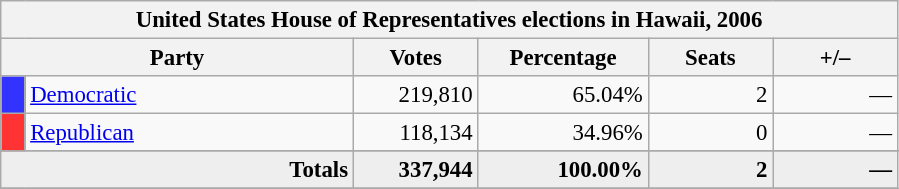<table class="wikitable" style="font-size: 95%;">
<tr>
<th colspan="6">United States House of Representatives elections in Hawaii, 2006</th>
</tr>
<tr>
<th colspan=2 style="width: 15em">Party</th>
<th style="width: 5em">Votes</th>
<th style="width: 7em">Percentage</th>
<th style="width: 5em">Seats</th>
<th style="width: 5em">+/–</th>
</tr>
<tr>
<th style="background-color:#3333FF; width: 3px"></th>
<td style="width: 130px"><a href='#'>Democratic</a></td>
<td align="right">219,810</td>
<td align="right">65.04%</td>
<td align="right">2</td>
<td align="right">—</td>
</tr>
<tr>
<th style="background-color:#FF3333; width: 3px"></th>
<td style="width: 130px"><a href='#'>Republican</a></td>
<td align="right">118,134</td>
<td align="right">34.96%</td>
<td align="right">0</td>
<td align="right">—</td>
</tr>
<tr>
</tr>
<tr bgcolor="#EEEEEE">
<td colspan="2" align="right"><strong>Totals</strong></td>
<td align="right"><strong>337,944</strong></td>
<td align="right"><strong>100.00%</strong></td>
<td align="right"><strong>2</strong></td>
<td align="right"><strong>—</strong></td>
</tr>
<tr bgcolor="#EEEEEE">
</tr>
</table>
